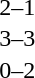<table cellspacing=1 width=70%>
<tr>
<th width=25%></th>
<th width=30%></th>
<th width=15%></th>
<th width=30%></th>
</tr>
<tr>
<td></td>
<td align=right></td>
<td align=center>2–1</td>
<td></td>
</tr>
<tr>
<td></td>
<td align=right></td>
<td align=center>3–3</td>
<td></td>
</tr>
<tr>
<td></td>
<td align=right></td>
<td align=center>0–2</td>
<td></td>
</tr>
</table>
